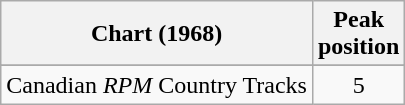<table class="wikitable sortable">
<tr>
<th align="left">Chart (1968)</th>
<th align="center">Peak<br>position</th>
</tr>
<tr>
</tr>
<tr>
<td align="left">Canadian <em>RPM</em> Country Tracks</td>
<td align="center">5</td>
</tr>
</table>
